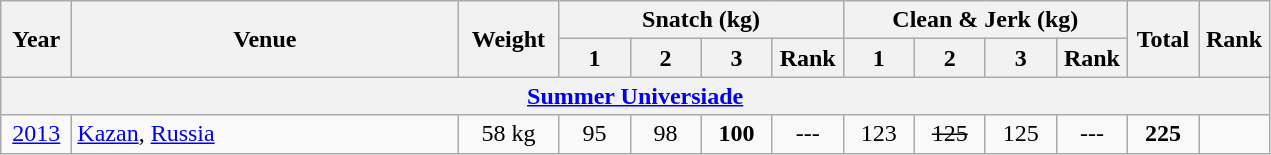<table class = "wikitable" style="text-align:center;">
<tr>
<th rowspan=2 width=40>Year</th>
<th rowspan=2 width=250>Venue</th>
<th rowspan=2 width=60>Weight</th>
<th colspan=4>Snatch (kg)</th>
<th colspan=4>Clean & Jerk (kg)</th>
<th rowspan=2 width=40>Total</th>
<th rowspan=2 width=40>Rank</th>
</tr>
<tr>
<th width=40>1</th>
<th width=40>2</th>
<th width=40>3</th>
<th width=40>Rank</th>
<th width=40>1</th>
<th width=40>2</th>
<th width=40>3</th>
<th width=40>Rank</th>
</tr>
<tr>
<th colspan=13><a href='#'>Summer Universiade</a></th>
</tr>
<tr>
<td><a href='#'>2013</a></td>
<td align=left> <a href='#'>Kazan</a>, <a href='#'>Russia</a></td>
<td>58 kg</td>
<td>95</td>
<td>98</td>
<td><strong>100</strong></td>
<td>---</td>
<td>123</td>
<td><s>125</s></td>
<td>125</td>
<td>---</td>
<td><strong>225</strong></td>
<td></td>
</tr>
</table>
